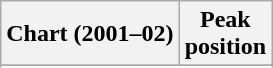<table class="wikitable sortable plainrowheaders">
<tr>
<th>Chart (2001–02)</th>
<th>Peak<br>position</th>
</tr>
<tr>
</tr>
<tr>
</tr>
</table>
